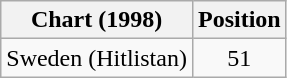<table class="wikitable">
<tr>
<th>Chart (1998)</th>
<th>Position</th>
</tr>
<tr>
<td>Sweden (Hitlistan)</td>
<td align="center">51</td>
</tr>
</table>
